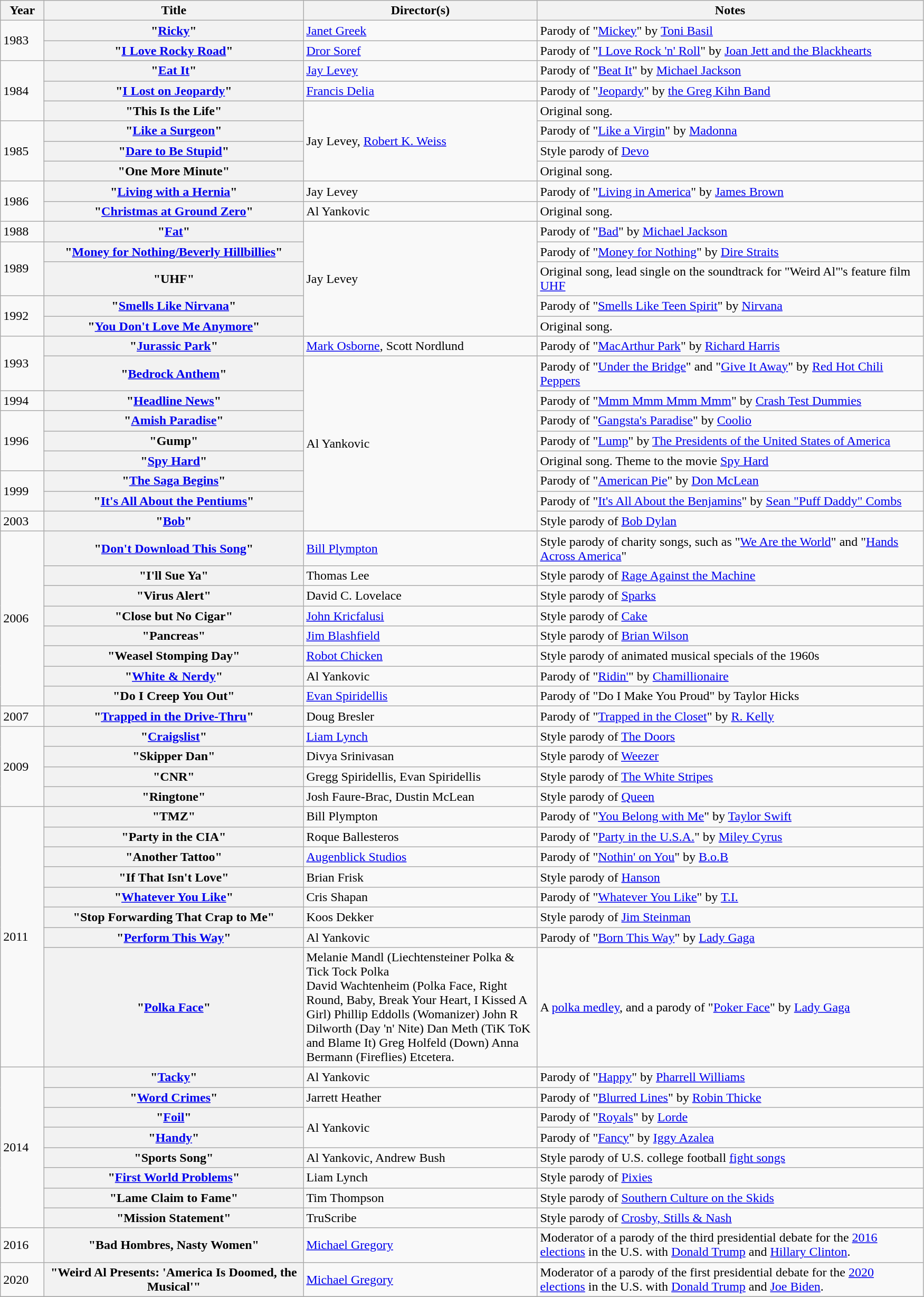<table class="wikitable plainrowheaders">
<tr>
<th scope="col" style="width:3em;">Year</th>
<th scope="col" style="width:20em;">Title</th>
<th scope="col" style="width:18em;">Director(s)</th>
<th scope="col" style="width:30em;">Notes</th>
</tr>
<tr>
<td rowspan="2">1983</td>
<th scope="row">"<a href='#'>Ricky</a>"</th>
<td><a href='#'>Janet Greek</a></td>
<td>Parody of "<a href='#'>Mickey</a>" by <a href='#'>Toni Basil</a></td>
</tr>
<tr>
<th scope="row">"<a href='#'>I Love Rocky Road</a>"</th>
<td><a href='#'>Dror Soref</a></td>
<td>Parody of "<a href='#'>I Love Rock 'n' Roll</a>" by <a href='#'>Joan Jett and the Blackhearts</a></td>
</tr>
<tr>
<td rowspan="3">1984</td>
<th scope="row">"<a href='#'>Eat It</a>"</th>
<td><a href='#'>Jay Levey</a></td>
<td>Parody of "<a href='#'>Beat It</a>" by <a href='#'>Michael Jackson</a></td>
</tr>
<tr>
<th scope="row">"<a href='#'>I Lost on Jeopardy</a>"</th>
<td><a href='#'>Francis Delia</a></td>
<td>Parody of "<a href='#'>Jeopardy</a>" by <a href='#'>the Greg Kihn Band</a></td>
</tr>
<tr>
<th scope="row">"This Is the Life"</th>
<td rowspan="4">Jay Levey, <a href='#'>Robert K. Weiss</a></td>
<td>Original song.</td>
</tr>
<tr>
<td rowspan="3">1985</td>
<th scope="row">"<a href='#'>Like a Surgeon</a>"</th>
<td>Parody of "<a href='#'>Like a Virgin</a>" by <a href='#'>Madonna</a></td>
</tr>
<tr>
<th scope="row">"<a href='#'>Dare to Be Stupid</a>"</th>
<td>Style parody of <a href='#'>Devo</a></td>
</tr>
<tr>
<th scope="row">"One More Minute"</th>
<td>Original song.</td>
</tr>
<tr>
<td rowspan="2">1986</td>
<th scope="row">"<a href='#'>Living with a Hernia</a>"</th>
<td>Jay Levey</td>
<td>Parody of "<a href='#'>Living in America</a>" by <a href='#'>James Brown</a></td>
</tr>
<tr>
<th scope="row">"<a href='#'>Christmas at Ground Zero</a>"</th>
<td>Al Yankovic</td>
<td>Original song.</td>
</tr>
<tr>
<td>1988</td>
<th scope="row">"<a href='#'>Fat</a>"</th>
<td rowspan="5">Jay Levey</td>
<td>Parody of "<a href='#'>Bad</a>" by <a href='#'>Michael Jackson</a></td>
</tr>
<tr>
<td rowspan="2">1989</td>
<th scope="row">"<a href='#'>Money for Nothing/Beverly Hillbillies</a>"</th>
<td>Parody of "<a href='#'>Money for Nothing</a>" by <a href='#'>Dire Straits</a></td>
</tr>
<tr>
<th scope="row">"UHF"</th>
<td>Original song, lead single on the soundtrack for "Weird Al"'s feature film <a href='#'>UHF</a></td>
</tr>
<tr>
<td rowspan="2">1992</td>
<th scope="row">"<a href='#'>Smells Like Nirvana</a>"</th>
<td>Parody of "<a href='#'>Smells Like Teen Spirit</a>" by <a href='#'>Nirvana</a></td>
</tr>
<tr>
<th scope="row">"<a href='#'>You Don't Love Me Anymore</a>"</th>
<td>Original song.</td>
</tr>
<tr>
<td rowspan="2">1993</td>
<th scope="row">"<a href='#'>Jurassic Park</a>"</th>
<td><a href='#'>Mark Osborne</a>, Scott Nordlund</td>
<td>Parody of "<a href='#'>MacArthur Park</a>" by <a href='#'>Richard Harris</a></td>
</tr>
<tr>
<th scope="row">"<a href='#'>Bedrock Anthem</a>"</th>
<td rowspan="8">Al Yankovic</td>
<td>Parody of "<a href='#'>Under the Bridge</a>" and "<a href='#'>Give It Away</a>" by <a href='#'>Red Hot Chili Peppers</a></td>
</tr>
<tr>
<td>1994</td>
<th scope="row">"<a href='#'>Headline News</a>"</th>
<td>Parody of "<a href='#'>Mmm Mmm Mmm Mmm</a>" by <a href='#'>Crash Test Dummies</a></td>
</tr>
<tr>
<td rowspan="3">1996</td>
<th scope="row">"<a href='#'>Amish Paradise</a>"</th>
<td>Parody of "<a href='#'>Gangsta's Paradise</a>" by <a href='#'>Coolio</a></td>
</tr>
<tr>
<th scope="row">"Gump"</th>
<td>Parody of "<a href='#'>Lump</a>" by <a href='#'>The Presidents of the United States of America</a></td>
</tr>
<tr>
<th scope="row">"<a href='#'>Spy Hard</a>"</th>
<td>Original song. Theme to the movie <a href='#'>Spy Hard</a></td>
</tr>
<tr>
<td rowspan="2">1999</td>
<th scope="row">"<a href='#'>The Saga Begins</a>"</th>
<td>Parody of "<a href='#'>American Pie</a>" by <a href='#'>Don McLean</a></td>
</tr>
<tr>
<th scope="row">"<a href='#'>It's All About the Pentiums</a>"</th>
<td>Parody of "<a href='#'>It's All About the Benjamins</a>" by <a href='#'>Sean "Puff Daddy" Combs</a></td>
</tr>
<tr>
<td>2003</td>
<th scope="row">"<a href='#'>Bob</a>"</th>
<td>Style parody of <a href='#'>Bob Dylan</a></td>
</tr>
<tr>
<td rowspan="8">2006</td>
<th scope="row">"<a href='#'>Don't Download This Song</a>"</th>
<td><a href='#'>Bill Plympton</a></td>
<td>Style parody of charity songs, such as "<a href='#'>We Are the World</a>" and "<a href='#'>Hands Across America</a>"</td>
</tr>
<tr>
<th scope="row">"I'll Sue Ya"</th>
<td>Thomas Lee</td>
<td>Style parody of <a href='#'>Rage Against the Machine</a></td>
</tr>
<tr>
<th scope="row">"Virus Alert"</th>
<td>David C. Lovelace</td>
<td>Style parody of <a href='#'>Sparks</a></td>
</tr>
<tr>
<th scope="row">"Close but No Cigar"</th>
<td><a href='#'>John Kricfalusi</a></td>
<td>Style parody of <a href='#'>Cake</a></td>
</tr>
<tr>
<th scope="row">"Pancreas"</th>
<td><a href='#'>Jim Blashfield</a></td>
<td>Style parody of <a href='#'>Brian Wilson</a></td>
</tr>
<tr>
<th scope="row">"Weasel Stomping Day"</th>
<td><a href='#'>Robot Chicken</a></td>
<td>Style parody of animated musical specials of the 1960s</td>
</tr>
<tr>
<th scope="row">"<a href='#'>White & Nerdy</a>"</th>
<td>Al Yankovic</td>
<td>Parody of "<a href='#'>Ridin'</a>" by <a href='#'>Chamillionaire</a></td>
</tr>
<tr>
<th scope="row">"Do I Creep You Out"</th>
<td><a href='#'>Evan Spiridellis</a></td>
<td>Parody of "Do I Make You Proud" by Taylor Hicks</td>
</tr>
<tr>
<td>2007</td>
<th scope="row">"<a href='#'>Trapped in the Drive-Thru</a>"</th>
<td>Doug Bresler</td>
<td>Parody of "<a href='#'>Trapped in the Closet</a>" by <a href='#'>R. Kelly</a></td>
</tr>
<tr>
<td rowspan="4">2009</td>
<th scope="row">"<a href='#'>Craigslist</a>"</th>
<td><a href='#'>Liam Lynch</a></td>
<td>Style parody of <a href='#'>The Doors</a></td>
</tr>
<tr>
<th scope="row">"Skipper Dan"</th>
<td>Divya Srinivasan</td>
<td>Style parody of <a href='#'>Weezer</a></td>
</tr>
<tr>
<th scope="row">"CNR"</th>
<td>Gregg Spiridellis, Evan Spiridellis</td>
<td>Style parody of <a href='#'>The White Stripes</a></td>
</tr>
<tr>
<th scope="row">"Ringtone"</th>
<td>Josh Faure-Brac, Dustin McLean</td>
<td>Style parody of <a href='#'>Queen</a></td>
</tr>
<tr>
<td rowspan="8">2011</td>
<th scope="row">"TMZ"</th>
<td>Bill Plympton</td>
<td>Parody of "<a href='#'>You Belong with Me</a>" by <a href='#'>Taylor Swift</a></td>
</tr>
<tr>
<th scope="row">"Party in the CIA"</th>
<td>Roque Ballesteros</td>
<td>Parody of "<a href='#'>Party in the U.S.A.</a>" by <a href='#'>Miley Cyrus</a></td>
</tr>
<tr>
<th scope="row">"Another Tattoo"</th>
<td><a href='#'>Augenblick Studios</a></td>
<td>Parody of "<a href='#'>Nothin' on You</a>" by <a href='#'>B.o.B</a></td>
</tr>
<tr>
<th scope="row">"If That Isn't Love"</th>
<td>Brian Frisk</td>
<td>Style parody of <a href='#'>Hanson</a></td>
</tr>
<tr>
<th scope="row">"<a href='#'>Whatever You Like</a>"</th>
<td>Cris Shapan</td>
<td>Parody of "<a href='#'>Whatever You Like</a>" by <a href='#'>T.I.</a></td>
</tr>
<tr>
<th scope="row">"Stop Forwarding That Crap to Me"</th>
<td>Koos Dekker</td>
<td>Style parody of <a href='#'>Jim Steinman</a></td>
</tr>
<tr>
<th scope="row">"<a href='#'>Perform This Way</a>"</th>
<td>Al Yankovic</td>
<td>Parody of "<a href='#'>Born This Way</a>" by <a href='#'>Lady Gaga</a></td>
</tr>
<tr>
<th scope="row">"<a href='#'>Polka Face</a>"</th>
<td>Melanie Mandl (Liechtensteiner Polka & Tick Tock Polka<br>David Wachtenheim (Polka Face, Right Round, Baby, Break Your Heart, I Kissed A Girl)
Phillip Eddolls (Womanizer)
John R Dilworth (Day 'n' Nite)
Dan Meth (TiK ToK and Blame It)
Greg Holfeld (Down)
Anna Bermann (Fireflies)
Etcetera.</td>
<td>A <a href='#'>polka medley</a>, and a parody of "<a href='#'>Poker Face</a>" by <a href='#'>Lady Gaga</a></td>
</tr>
<tr>
<td rowspan="8">2014</td>
<th scope="row">"<a href='#'>Tacky</a>"</th>
<td>Al Yankovic</td>
<td>Parody of "<a href='#'>Happy</a>" by <a href='#'>Pharrell Williams</a></td>
</tr>
<tr>
<th scope="row">"<a href='#'>Word Crimes</a>"</th>
<td>Jarrett Heather</td>
<td>Parody of "<a href='#'>Blurred Lines</a>" by <a href='#'>Robin Thicke</a></td>
</tr>
<tr>
<th scope="row">"<a href='#'>Foil</a>"</th>
<td rowspan="2">Al Yankovic</td>
<td>Parody of "<a href='#'>Royals</a>" by <a href='#'>Lorde</a></td>
</tr>
<tr>
<th scope="row">"<a href='#'>Handy</a>"</th>
<td>Parody of "<a href='#'>Fancy</a>" by <a href='#'>Iggy Azalea</a></td>
</tr>
<tr>
<th scope="row">"Sports Song"</th>
<td>Al Yankovic, Andrew Bush</td>
<td>Style parody of U.S. college football <a href='#'>fight songs</a></td>
</tr>
<tr>
<th scope="row">"<a href='#'>First World Problems</a>"</th>
<td>Liam Lynch</td>
<td>Style parody of <a href='#'>Pixies</a></td>
</tr>
<tr>
<th scope="row">"Lame Claim to Fame"</th>
<td>Tim Thompson</td>
<td>Style parody of <a href='#'>Southern Culture on the Skids</a></td>
</tr>
<tr>
<th scope="row">"Mission Statement"</th>
<td>TruScribe</td>
<td>Style parody of <a href='#'>Crosby, Stills & Nash</a></td>
</tr>
<tr>
<td>2016</td>
<th scope="row">"Bad Hombres, Nasty Women"</th>
<td><a href='#'>Michael Gregory</a></td>
<td>Moderator of a parody of the third presidential debate for the <a href='#'>2016 elections</a> in the U.S. with <a href='#'>Donald Trump</a> and <a href='#'>Hillary Clinton</a>.</td>
</tr>
<tr>
<td>2020</td>
<th scope="row">"Weird Al Presents: 'America Is Doomed, the Musical'"</th>
<td><a href='#'>Michael Gregory</a></td>
<td>Moderator of a parody of the first presidential debate for the <a href='#'>2020 elections</a> in the U.S. with <a href='#'>Donald Trump</a> and <a href='#'>Joe Biden</a>.</td>
</tr>
<tr>
</tr>
</table>
